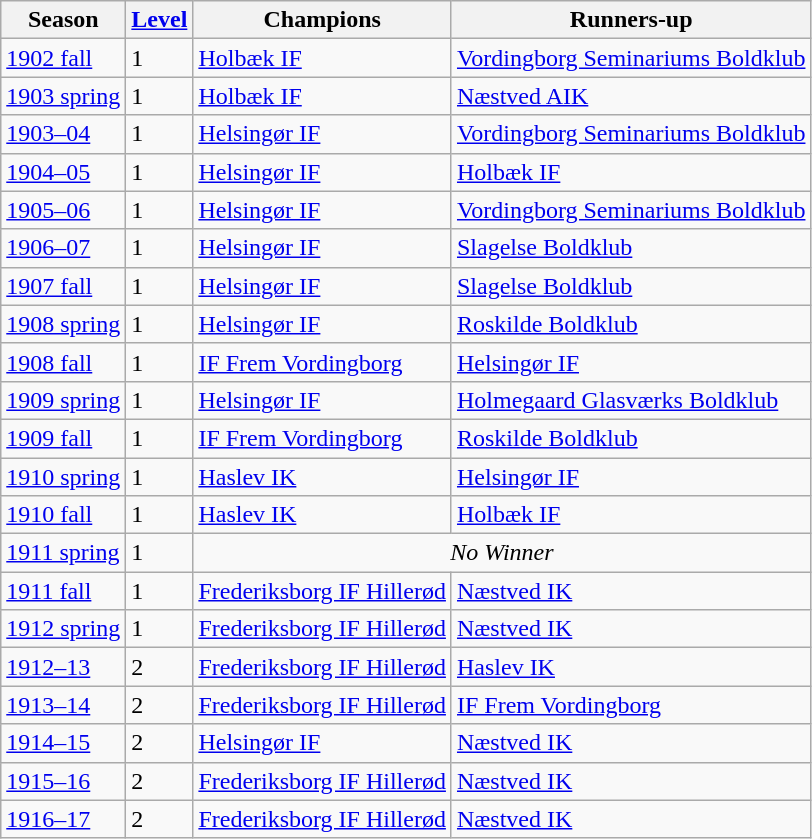<table class="sortable wikitable plainrowheaders">
<tr>
<th>Season</th>
<th><a href='#'>Level</a></th>
<th>Champions</th>
<th>Runners-up</th>
</tr>
<tr>
<td><a href='#'>1902 fall</a></td>
<td>1</td>
<td><a href='#'>Holbæk IF</a></td>
<td><a href='#'>Vordingborg Seminariums Boldklub</a></td>
</tr>
<tr>
<td><a href='#'>1903 spring</a></td>
<td>1</td>
<td><a href='#'>Holbæk IF</a></td>
<td><a href='#'>Næstved AIK</a></td>
</tr>
<tr>
<td><a href='#'>1903–04</a></td>
<td>1</td>
<td><a href='#'>Helsingør IF</a></td>
<td><a href='#'>Vordingborg Seminariums Boldklub</a></td>
</tr>
<tr>
<td><a href='#'>1904–05</a></td>
<td>1</td>
<td><a href='#'>Helsingør IF</a></td>
<td><a href='#'>Holbæk IF</a></td>
</tr>
<tr>
<td><a href='#'>1905–06</a></td>
<td>1</td>
<td><a href='#'>Helsingør IF</a></td>
<td><a href='#'>Vordingborg Seminariums Boldklub</a></td>
</tr>
<tr>
<td><a href='#'>1906–07</a></td>
<td>1</td>
<td><a href='#'>Helsingør IF</a></td>
<td><a href='#'>Slagelse Boldklub</a></td>
</tr>
<tr>
<td><a href='#'>1907 fall</a></td>
<td>1</td>
<td><a href='#'>Helsingør IF</a></td>
<td><a href='#'>Slagelse Boldklub</a></td>
</tr>
<tr>
<td><a href='#'>1908 spring</a></td>
<td>1</td>
<td><a href='#'>Helsingør IF</a></td>
<td><a href='#'>Roskilde Boldklub</a></td>
</tr>
<tr>
<td><a href='#'>1908 fall</a></td>
<td>1</td>
<td><a href='#'>IF Frem Vordingborg</a></td>
<td><a href='#'>Helsingør IF</a></td>
</tr>
<tr>
<td><a href='#'>1909 spring</a></td>
<td>1</td>
<td><a href='#'>Helsingør IF</a></td>
<td><a href='#'>Holmegaard Glasværks Boldklub</a></td>
</tr>
<tr>
<td><a href='#'>1909 fall</a></td>
<td>1</td>
<td><a href='#'>IF Frem Vordingborg</a></td>
<td><a href='#'>Roskilde Boldklub</a></td>
</tr>
<tr>
<td><a href='#'>1910 spring</a></td>
<td>1</td>
<td><a href='#'>Haslev IK</a></td>
<td><a href='#'>Helsingør IF</a></td>
</tr>
<tr>
<td><a href='#'>1910 fall</a></td>
<td>1</td>
<td><a href='#'>Haslev IK</a></td>
<td><a href='#'>Holbæk IF</a></td>
</tr>
<tr>
<td><a href='#'>1911 spring</a></td>
<td>1</td>
<td colspan="2" style="text-align:center;"><em>No Winner</em></td>
</tr>
<tr>
<td><a href='#'>1911 fall</a></td>
<td>1</td>
<td><a href='#'>Frederiksborg IF Hillerød</a></td>
<td><a href='#'>Næstved IK</a></td>
</tr>
<tr>
<td><a href='#'>1912 spring</a></td>
<td>1</td>
<td><a href='#'>Frederiksborg IF Hillerød</a></td>
<td><a href='#'>Næstved IK</a></td>
</tr>
<tr>
<td><a href='#'>1912–13</a></td>
<td>2</td>
<td><a href='#'>Frederiksborg IF Hillerød</a></td>
<td><a href='#'>Haslev IK</a></td>
</tr>
<tr>
<td><a href='#'>1913–14</a></td>
<td>2</td>
<td><a href='#'>Frederiksborg IF Hillerød</a></td>
<td><a href='#'>IF Frem Vordingborg</a></td>
</tr>
<tr>
<td><a href='#'>1914–15</a></td>
<td>2</td>
<td><a href='#'>Helsingør IF</a></td>
<td><a href='#'>Næstved IK</a></td>
</tr>
<tr>
<td><a href='#'>1915–16</a></td>
<td>2</td>
<td><a href='#'>Frederiksborg IF Hillerød</a></td>
<td><a href='#'>Næstved IK</a></td>
</tr>
<tr>
<td><a href='#'>1916–17</a></td>
<td>2</td>
<td><a href='#'>Frederiksborg IF Hillerød</a></td>
<td><a href='#'>Næstved IK</a></td>
</tr>
</table>
